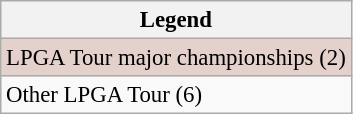<table class="wikitable" style="font-size:95%;">
<tr>
<th>Legend</th>
</tr>
<tr style="background:#e5d1cb;">
<td>LPGA Tour major championships (2)</td>
</tr>
<tr>
<td>Other LPGA Tour (6)</td>
</tr>
</table>
